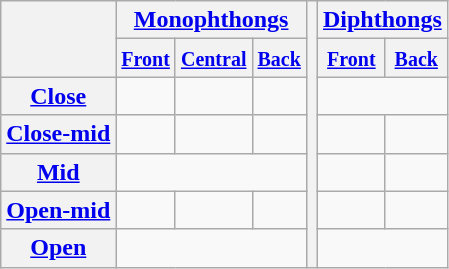<table class="wikitable" style="text-align: center;">
<tr>
<th rowspan="2"></th>
<th colspan="3" style="text-align:center;"><a href='#'>Monophthongs</a></th>
<th rowspan="7" style="text-align:center;"></th>
<th colspan="2" style="text-align:center;"><a href='#'>Diphthongs</a></th>
</tr>
<tr>
<th><small><a href='#'>Front</a></small></th>
<th><small><a href='#'>Central</a></small></th>
<th><small><a href='#'>Back</a></small></th>
<th><small><a href='#'>Front</a></small></th>
<th><small><a href='#'>Back</a></small></th>
</tr>
<tr>
<th><a href='#'>Close</a></th>
<td> </td>
<td> </td>
<td></td>
<td colspan="2" style="text-align:center;"></td>
</tr>
<tr>
<th><a href='#'>Close-mid</a></th>
<td> </td>
<td></td>
<td> </td>
<td> </td>
<td></td>
</tr>
<tr>
<th><a href='#'>Mid</a></th>
<td colspan="3" style="text-align:center;"> </td>
<td></td>
<td> </td>
</tr>
<tr>
<th><a href='#'>Open-mid</a></th>
<td> </td>
<td></td>
<td> </td>
<td> </td>
<td> </td>
</tr>
<tr>
<th><a href='#'>Open</a></th>
<td colspan="3" style="text-align:center;"> </td>
<td colspan="2" style="text-align:center;"> </td>
</tr>
</table>
